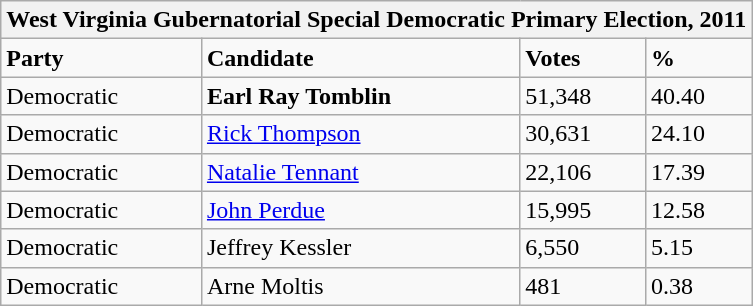<table class="wikitable">
<tr>
<th colspan="4">West Virginia Gubernatorial Special Democratic Primary Election, 2011</th>
</tr>
<tr>
<td><strong>Party</strong></td>
<td><strong>Candidate</strong></td>
<td><strong>Votes</strong></td>
<td><strong>%</strong></td>
</tr>
<tr>
<td>Democratic</td>
<td><strong>Earl Ray Tomblin</strong></td>
<td>51,348</td>
<td>40.40</td>
</tr>
<tr>
<td>Democratic</td>
<td><a href='#'>Rick Thompson</a></td>
<td>30,631</td>
<td>24.10</td>
</tr>
<tr>
<td>Democratic</td>
<td><a href='#'>Natalie Tennant</a></td>
<td>22,106</td>
<td>17.39</td>
</tr>
<tr>
<td>Democratic</td>
<td><a href='#'>John Perdue</a></td>
<td>15,995</td>
<td>12.58</td>
</tr>
<tr>
<td>Democratic</td>
<td>Jeffrey Kessler</td>
<td>6,550</td>
<td>5.15</td>
</tr>
<tr>
<td>Democratic</td>
<td>Arne Moltis</td>
<td>481</td>
<td>0.38</td>
</tr>
</table>
